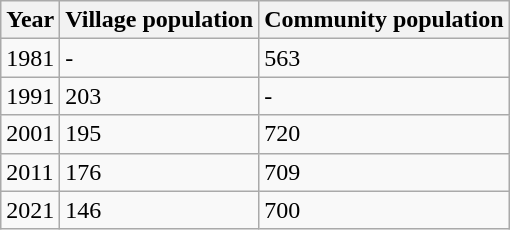<table class=wikitable>
<tr>
<th>Year</th>
<th>Village population</th>
<th>Community population</th>
</tr>
<tr>
<td>1981</td>
<td>-</td>
<td>563</td>
</tr>
<tr>
<td>1991</td>
<td>203</td>
<td>-</td>
</tr>
<tr>
<td>2001</td>
<td>195</td>
<td>720</td>
</tr>
<tr>
<td>2011</td>
<td>176</td>
<td>709</td>
</tr>
<tr>
<td>2021</td>
<td>146</td>
<td>700</td>
</tr>
</table>
